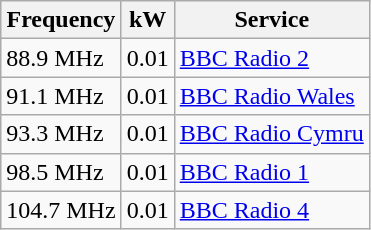<table class="wikitable sortable">
<tr>
<th>Frequency</th>
<th>kW</th>
<th>Service</th>
</tr>
<tr>
<td>88.9 MHz</td>
<td>0.01</td>
<td><a href='#'>BBC Radio 2</a></td>
</tr>
<tr>
<td>91.1 MHz</td>
<td>0.01</td>
<td><a href='#'>BBC Radio Wales</a></td>
</tr>
<tr>
<td>93.3 MHz</td>
<td>0.01</td>
<td><a href='#'>BBC Radio Cymru</a></td>
</tr>
<tr>
<td>98.5 MHz</td>
<td>0.01</td>
<td><a href='#'>BBC Radio 1</a></td>
</tr>
<tr>
<td>104.7 MHz</td>
<td>0.01</td>
<td><a href='#'>BBC Radio 4</a></td>
</tr>
</table>
